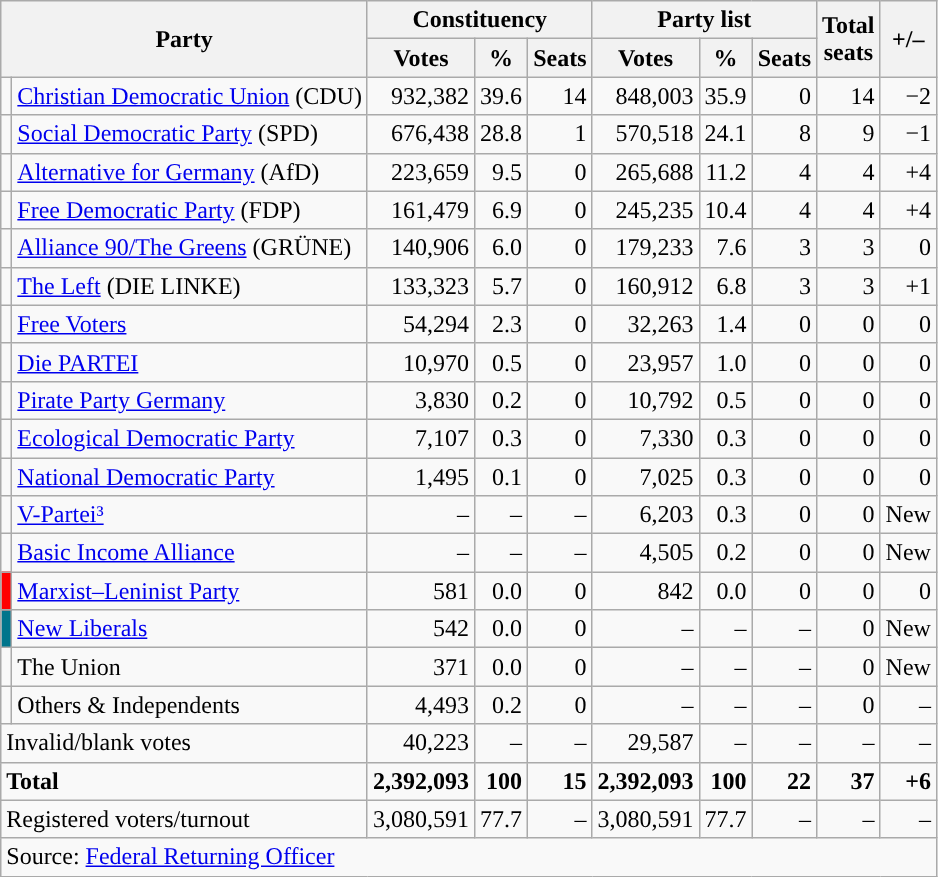<table class="wikitable" style="text-align:right">
<tr>
<th colspan="2" rowspan="2">Party</th>
<th colspan="3">Constituency</th>
<th colspan="3">Party list</th>
<th rowspan="2">Total<br>seats</th>
<th rowspan="2">+/–</th>
</tr>
<tr>
<th>Votes</th>
<th>%</th>
<th>Seats</th>
<th>Votes</th>
<th>%</th>
<th>Seats</th>
</tr>
<tr>
<td></td>
<td align="left"><a href='#'>Christian Democratic Union</a> (CDU)</td>
<td>932,382</td>
<td>39.6</td>
<td>14</td>
<td>848,003</td>
<td>35.9</td>
<td>0</td>
<td>14</td>
<td>−2</td>
</tr>
<tr>
<td></td>
<td align="left"><a href='#'>Social Democratic Party</a> (SPD)</td>
<td>676,438</td>
<td>28.8</td>
<td>1</td>
<td>570,518</td>
<td>24.1</td>
<td>8</td>
<td>9</td>
<td>−1</td>
</tr>
<tr>
<td></td>
<td align="left"><a href='#'>Alternative for Germany</a> (AfD)</td>
<td>223,659</td>
<td>9.5</td>
<td>0</td>
<td>265,688</td>
<td>11.2</td>
<td>4</td>
<td>4</td>
<td>+4</td>
</tr>
<tr>
<td></td>
<td align="left"><a href='#'>Free Democratic Party</a> (FDP)</td>
<td>161,479</td>
<td>6.9</td>
<td>0</td>
<td>245,235</td>
<td>10.4</td>
<td>4</td>
<td>4</td>
<td>+4</td>
</tr>
<tr>
<td></td>
<td align="left"><a href='#'>Alliance 90/The Greens</a> (GRÜNE)</td>
<td>140,906</td>
<td>6.0</td>
<td>0</td>
<td>179,233</td>
<td>7.6</td>
<td>3</td>
<td>3</td>
<td>0</td>
</tr>
<tr>
<td></td>
<td align="left"><a href='#'>The Left</a> (DIE LINKE)</td>
<td>133,323</td>
<td>5.7</td>
<td>0</td>
<td>160,912</td>
<td>6.8</td>
<td>3</td>
<td>3</td>
<td>+1</td>
</tr>
<tr>
<td style="background-color:"></td>
<td align="left"><a href='#'>Free Voters</a></td>
<td>54,294</td>
<td>2.3</td>
<td>0</td>
<td>32,263</td>
<td>1.4</td>
<td>0</td>
<td>0</td>
<td>0</td>
</tr>
<tr>
<td style="background-color:"></td>
<td align="left"><a href='#'>Die PARTEI</a></td>
<td>10,970</td>
<td>0.5</td>
<td>0</td>
<td>23,957</td>
<td>1.0</td>
<td>0</td>
<td>0</td>
<td>0</td>
</tr>
<tr>
<td style="background-color:"></td>
<td align="left"><a href='#'>Pirate Party Germany</a></td>
<td>3,830</td>
<td>0.2</td>
<td>0</td>
<td>10,792</td>
<td>0.5</td>
<td>0</td>
<td>0</td>
<td>0</td>
</tr>
<tr>
<td style="background-color:"></td>
<td align="left"><a href='#'>Ecological Democratic Party</a></td>
<td>7,107</td>
<td>0.3</td>
<td>0</td>
<td>7,330</td>
<td>0.3</td>
<td>0</td>
<td>0</td>
<td>0</td>
</tr>
<tr>
<td style="background-color:"></td>
<td align="left"><a href='#'>National Democratic Party</a></td>
<td>1,495</td>
<td>0.1</td>
<td>0</td>
<td>7,025</td>
<td>0.3</td>
<td>0</td>
<td>0</td>
<td>0</td>
</tr>
<tr>
<td style="background-color:"></td>
<td align="left"><a href='#'>V-Partei³</a></td>
<td>–</td>
<td>–</td>
<td>–</td>
<td>6,203</td>
<td>0.3</td>
<td>0</td>
<td>0</td>
<td>New</td>
</tr>
<tr>
<td style="background-color:"></td>
<td align="left"><a href='#'>Basic Income Alliance</a></td>
<td>–</td>
<td>–</td>
<td>–</td>
<td>4,505</td>
<td>0.2</td>
<td>0</td>
<td>0</td>
<td>New</td>
</tr>
<tr>
<td style="background-color:red"></td>
<td align="left"><a href='#'>Marxist–Leninist Party</a></td>
<td>581</td>
<td>0.0</td>
<td>0</td>
<td>842</td>
<td>0.0</td>
<td>0</td>
<td>0</td>
<td>0</td>
</tr>
<tr>
<td style="background-color:#00758C"></td>
<td align="left"><a href='#'>New Liberals</a></td>
<td>542</td>
<td>0.0</td>
<td>0</td>
<td>–</td>
<td>–</td>
<td>–</td>
<td>0</td>
<td>New</td>
</tr>
<tr>
<td></td>
<td align="left">The Union</td>
<td>371</td>
<td>0.0</td>
<td>0</td>
<td>–</td>
<td>–</td>
<td>–</td>
<td>0</td>
<td>New</td>
</tr>
<tr>
<td></td>
<td align="left">Others & Independents</td>
<td>4,493</td>
<td>0.2</td>
<td>0</td>
<td>–</td>
<td>–</td>
<td>–</td>
<td>0</td>
<td>–</td>
</tr>
<tr>
<td colspan="2" align="left">Invalid/blank votes</td>
<td>40,223</td>
<td>–</td>
<td>–</td>
<td>29,587</td>
<td>–</td>
<td>–</td>
<td>–</td>
<td>–</td>
</tr>
<tr>
<td colspan="2" align="left"><strong>Total</strong></td>
<td><strong>2,392,093</strong></td>
<td><strong>100</strong></td>
<td><strong>15</strong></td>
<td><strong>2,392,093</strong></td>
<td><strong>100</strong></td>
<td><strong>22</strong></td>
<td><strong>37</strong></td>
<td><strong>+6</strong></td>
</tr>
<tr>
<td colspan="2" align="left">Registered voters/turnout</td>
<td>3,080,591</td>
<td>77.7</td>
<td>–</td>
<td>3,080,591</td>
<td>77.7</td>
<td>–</td>
<td>–</td>
<td>–</td>
</tr>
<tr>
<td colspan="10" align="left">Source: <a href='#'>Federal Returning Officer</a></td>
</tr>
</table>
